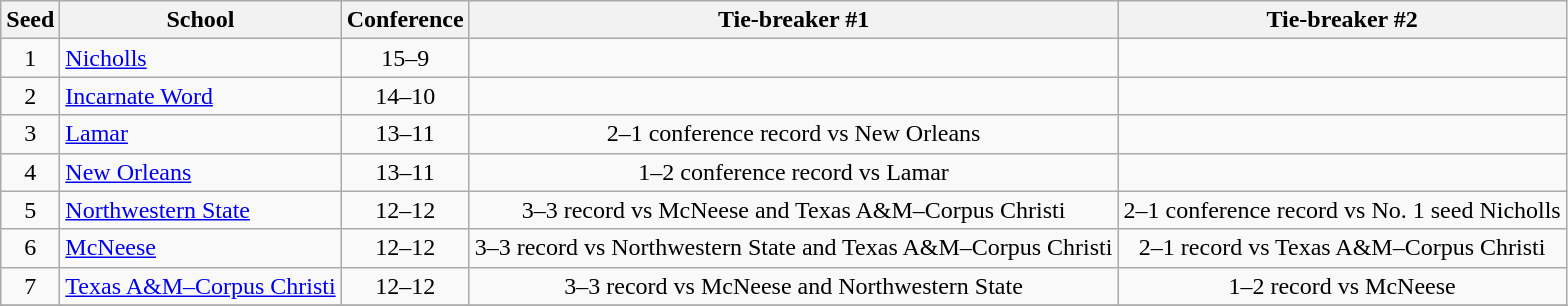<table class="wikitable" style="text-align:center">
<tr>
<th>Seed</th>
<th>School</th>
<th>Conference</th>
<th>Tie-breaker #1</th>
<th>Tie-breaker #2</th>
</tr>
<tr>
<td>1</td>
<td align="left"><a href='#'>Nicholls</a></td>
<td>15–9</td>
<td></td>
<td></td>
</tr>
<tr>
<td>2</td>
<td align="left"><a href='#'>Incarnate Word</a></td>
<td>14–10</td>
<td></td>
<td></td>
</tr>
<tr>
<td>3</td>
<td align="left"><a href='#'>Lamar</a></td>
<td>13–11</td>
<td>2–1 conference record vs New Orleans</td>
<td></td>
</tr>
<tr>
<td>4</td>
<td align="left"><a href='#'>New Orleans</a></td>
<td>13–11</td>
<td>1–2 conference record vs Lamar</td>
<td></td>
</tr>
<tr>
<td>5</td>
<td align="left"><a href='#'>Northwestern State</a></td>
<td>12–12</td>
<td>3–3 record vs McNeese and Texas A&M–Corpus Christi</td>
<td>2–1 conference record vs No. 1 seed Nicholls</td>
</tr>
<tr>
<td>6</td>
<td align="left"><a href='#'>McNeese</a></td>
<td>12–12</td>
<td>3–3 record vs Northwestern State and Texas A&M–Corpus Christi</td>
<td>2–1 record vs Texas A&M–Corpus Christi</td>
</tr>
<tr>
<td>7</td>
<td align="left"><a href='#'>Texas A&M–Corpus Christi</a></td>
<td>12–12</td>
<td>3–3 record vs McNeese and Northwestern State</td>
<td>1–2 record vs McNeese</td>
</tr>
<tr>
</tr>
</table>
